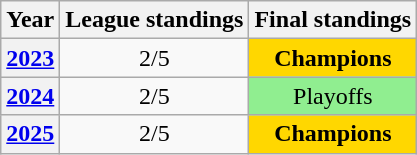<table class="wikitable" style="text-align:center;">
<tr>
<th>Year</th>
<th>League standings</th>
<th>Final standings</th>
</tr>
<tr>
<th><a href='#'>2023</a></th>
<td>2/5</td>
<td style="background: gold;"><strong>Champions</strong></td>
</tr>
<tr>
<th><a href='#'>2024</a></th>
<td>2/5</td>
<td style="background: lightgreen;">Playoffs</td>
</tr>
<tr>
<th><a href='#'>2025</a></th>
<td>2/5</td>
<td style="background: gold;"><strong>Champions</strong></td>
</tr>
</table>
